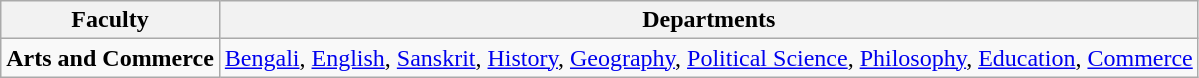<table class="wikitable sortable">
<tr>
<th>Faculty</th>
<th>Departments</th>
</tr>
<tr>
<td><strong>Arts and Commerce</strong></td>
<td><a href='#'>Bengali</a>, <a href='#'>English</a>, <a href='#'>Sanskrit</a>, <a href='#'>History</a>, <a href='#'>Geography</a>, <a href='#'>Political Science</a>, <a href='#'>Philosophy</a>, <a href='#'>Education</a>, <a href='#'>Commerce</a></td>
</tr>
</table>
